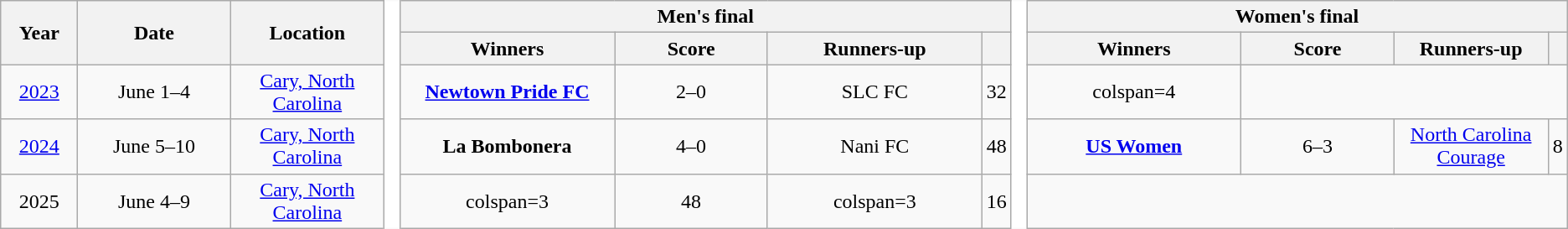<table class="wikitable" style="text-align: center;">
<tr>
<th rowspan="2" width="5%">Year</th>
<th rowspan="2" width="10%">Date</th>
<th rowspan="2" width="10%">Location</th>
<td rowspan="22" width="1%" style="background-color:#ffffff;border-top-style:hidden;border-bottom-style:hidden;"></td>
<th colspan="4">Men's final</th>
<td rowspan="22" width="1%" style="background-color:#ffffff;border-top-style:hidden;border-bottom-style:hidden;"></td>
<th colspan="4">Women's final</th>
</tr>
<tr>
<th width="14%">Winners</th>
<th width="10%">Score</th>
<th width="14%">Runners-up</th>
<th width="1%"></th>
<th width="14%">Winners</th>
<th width="10%">Score</th>
<th width="14%">Runners-up</th>
<th width="1%"></th>
</tr>
<tr>
<td><a href='#'>2023</a></td>
<td>June 1–4</td>
<td><a href='#'>Cary, North Carolina</a></td>
<td><strong><a href='#'>Newtown Pride FC</a></strong></td>
<td>2–0</td>
<td>SLC FC</td>
<td>32</td>
<td>colspan=4 </td>
</tr>
<tr>
<td><a href='#'>2024</a></td>
<td>June 5–10</td>
<td><a href='#'>Cary, North Carolina</a></td>
<td><strong>La Bombonera</strong></td>
<td>4–0</td>
<td>Nani FC</td>
<td>48</td>
<td><strong><a href='#'>US Women</a></strong></td>
<td>6–3</td>
<td><a href='#'>North Carolina Courage </a></td>
<td>8</td>
</tr>
<tr>
<td>2025</td>
<td>June 4–9</td>
<td><a href='#'>Cary, North Carolina</a></td>
<td>colspan=3 </td>
<td>48</td>
<td>colspan=3 </td>
<td>16</td>
</tr>
</table>
